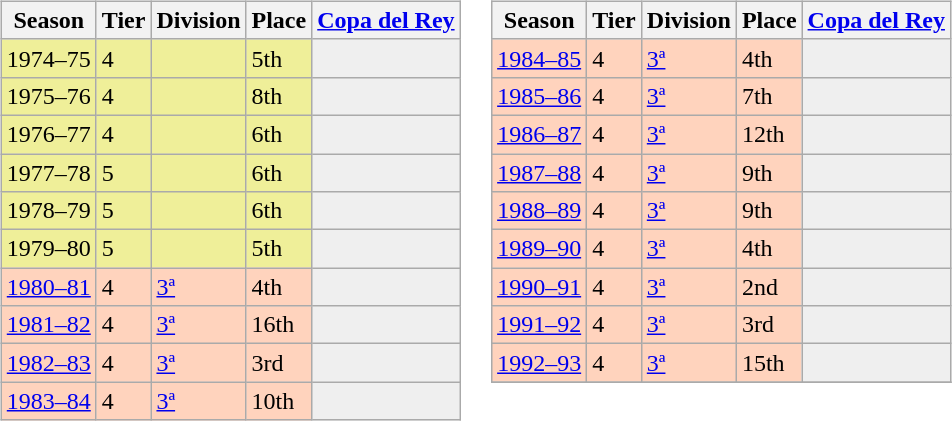<table>
<tr>
<td valign="top" width=0%><br><table class="wikitable">
<tr style="background:#f0f6fa;">
<th>Season</th>
<th>Tier</th>
<th>Division</th>
<th>Place</th>
<th><a href='#'>Copa del Rey</a></th>
</tr>
<tr>
<td style="background:#EFEF99;">1974–75</td>
<td style="background:#EFEF99;">4</td>
<td style="background:#EFEF99;"></td>
<td style="background:#EFEF99;">5th</td>
<th style="background:#efefef;"></th>
</tr>
<tr>
<td style="background:#EFEF99;">1975–76</td>
<td style="background:#EFEF99;">4</td>
<td style="background:#EFEF99;"></td>
<td style="background:#EFEF99;">8th</td>
<th style="background:#efefef;"></th>
</tr>
<tr>
<td style="background:#EFEF99;">1976–77</td>
<td style="background:#EFEF99;">4</td>
<td style="background:#EFEF99;"></td>
<td style="background:#EFEF99;">6th</td>
<th style="background:#efefef;"></th>
</tr>
<tr>
<td style="background:#EFEF99;">1977–78</td>
<td style="background:#EFEF99;">5</td>
<td style="background:#EFEF99;"></td>
<td style="background:#EFEF99;">6th</td>
<th style="background:#efefef;"></th>
</tr>
<tr>
<td style="background:#EFEF99;">1978–79</td>
<td style="background:#EFEF99;">5</td>
<td style="background:#EFEF99;"></td>
<td style="background:#EFEF99;">6th</td>
<th style="background:#efefef;"></th>
</tr>
<tr>
<td style="background:#EFEF99;">1979–80</td>
<td style="background:#EFEF99;">5</td>
<td style="background:#EFEF99;"></td>
<td style="background:#EFEF99;">5th</td>
<th style="background:#efefef;"></th>
</tr>
<tr>
<td style="background:#FFD3BD;"><a href='#'>1980–81</a></td>
<td style="background:#FFD3BD;">4</td>
<td style="background:#FFD3BD;"><a href='#'>3ª</a></td>
<td style="background:#FFD3BD;">4th</td>
<th style="background:#efefef;"></th>
</tr>
<tr>
<td style="background:#FFD3BD;"><a href='#'>1981–82</a></td>
<td style="background:#FFD3BD;">4</td>
<td style="background:#FFD3BD;"><a href='#'>3ª</a></td>
<td style="background:#FFD3BD;">16th</td>
<th style="background:#efefef;"></th>
</tr>
<tr>
<td style="background:#FFD3BD;"><a href='#'>1982–83</a></td>
<td style="background:#FFD3BD;">4</td>
<td style="background:#FFD3BD;"><a href='#'>3ª</a></td>
<td style="background:#FFD3BD;">3rd</td>
<th style="background:#efefef;"></th>
</tr>
<tr>
<td style="background:#FFD3BD;"><a href='#'>1983–84</a></td>
<td style="background:#FFD3BD;">4</td>
<td style="background:#FFD3BD;"><a href='#'>3ª</a></td>
<td style="background:#FFD3BD;">10th</td>
<th style="background:#efefef;"></th>
</tr>
</table>
</td>
<td valign="top" width=0%><br><table class="wikitable">
<tr style="background:#f0f6fa;">
<th>Season</th>
<th>Tier</th>
<th>Division</th>
<th>Place</th>
<th><a href='#'>Copa del Rey</a></th>
</tr>
<tr>
<td style="background:#FFD3BD;"><a href='#'>1984–85</a></td>
<td style="background:#FFD3BD;">4</td>
<td style="background:#FFD3BD;"><a href='#'>3ª</a></td>
<td style="background:#FFD3BD;">4th</td>
<th style="background:#efefef;"></th>
</tr>
<tr>
<td style="background:#FFD3BD;"><a href='#'>1985–86</a></td>
<td style="background:#FFD3BD;">4</td>
<td style="background:#FFD3BD;"><a href='#'>3ª</a></td>
<td style="background:#FFD3BD;">7th</td>
<th style="background:#efefef;"></th>
</tr>
<tr>
<td style="background:#FFD3BD;"><a href='#'>1986–87</a></td>
<td style="background:#FFD3BD;">4</td>
<td style="background:#FFD3BD;"><a href='#'>3ª</a></td>
<td style="background:#FFD3BD;">12th</td>
<th style="background:#efefef;"></th>
</tr>
<tr>
<td style="background:#FFD3BD;"><a href='#'>1987–88</a></td>
<td style="background:#FFD3BD;">4</td>
<td style="background:#FFD3BD;"><a href='#'>3ª</a></td>
<td style="background:#FFD3BD;">9th</td>
<th style="background:#efefef;"></th>
</tr>
<tr>
<td style="background:#FFD3BD;"><a href='#'>1988–89</a></td>
<td style="background:#FFD3BD;">4</td>
<td style="background:#FFD3BD;"><a href='#'>3ª</a></td>
<td style="background:#FFD3BD;">9th</td>
<th style="background:#efefef;"></th>
</tr>
<tr>
<td style="background:#FFD3BD;"><a href='#'>1989–90</a></td>
<td style="background:#FFD3BD;">4</td>
<td style="background:#FFD3BD;"><a href='#'>3ª</a></td>
<td style="background:#FFD3BD;">4th</td>
<th style="background:#efefef;"></th>
</tr>
<tr>
<td style="background:#FFD3BD;"><a href='#'>1990–91</a></td>
<td style="background:#FFD3BD;">4</td>
<td style="background:#FFD3BD;"><a href='#'>3ª</a></td>
<td style="background:#FFD3BD;">2nd</td>
<th style="background:#efefef;"></th>
</tr>
<tr>
<td style="background:#FFD3BD;"><a href='#'>1991–92</a></td>
<td style="background:#FFD3BD;">4</td>
<td style="background:#FFD3BD;"><a href='#'>3ª</a></td>
<td style="background:#FFD3BD;">3rd</td>
<th style="background:#efefef;"></th>
</tr>
<tr>
<td style="background:#FFD3BD;"><a href='#'>1992–93</a></td>
<td style="background:#FFD3BD;">4</td>
<td style="background:#FFD3BD;"><a href='#'>3ª</a></td>
<td style="background:#FFD3BD;">15th</td>
<th style="background:#efefef;"></th>
</tr>
<tr>
</tr>
</table>
</td>
</tr>
</table>
